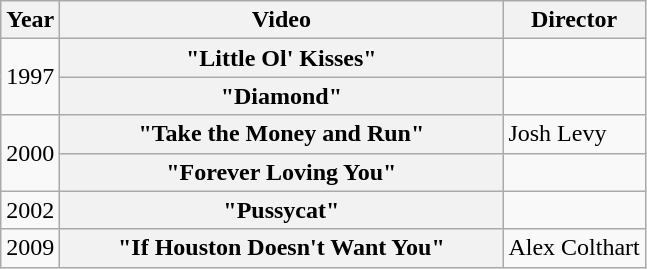<table class="wikitable plainrowheaders">
<tr>
<th>Year</th>
<th style="width:18em;">Video</th>
<th>Director</th>
</tr>
<tr>
<td rowspan="2">1997</td>
<th scope="row">"Little Ol' Kisses"</th>
<td></td>
</tr>
<tr>
<th scope="row">"Diamond"</th>
<td></td>
</tr>
<tr>
<td rowspan="2">2000</td>
<th scope="row">"Take the Money and Run"</th>
<td>Josh Levy</td>
</tr>
<tr>
<th scope="row">"Forever Loving You"</th>
<td></td>
</tr>
<tr>
<td>2002</td>
<th scope="row">"Pussycat"</th>
<td></td>
</tr>
<tr>
<td>2009</td>
<th scope="row">"If Houston Doesn't Want You"</th>
<td>Alex Colthart</td>
</tr>
</table>
